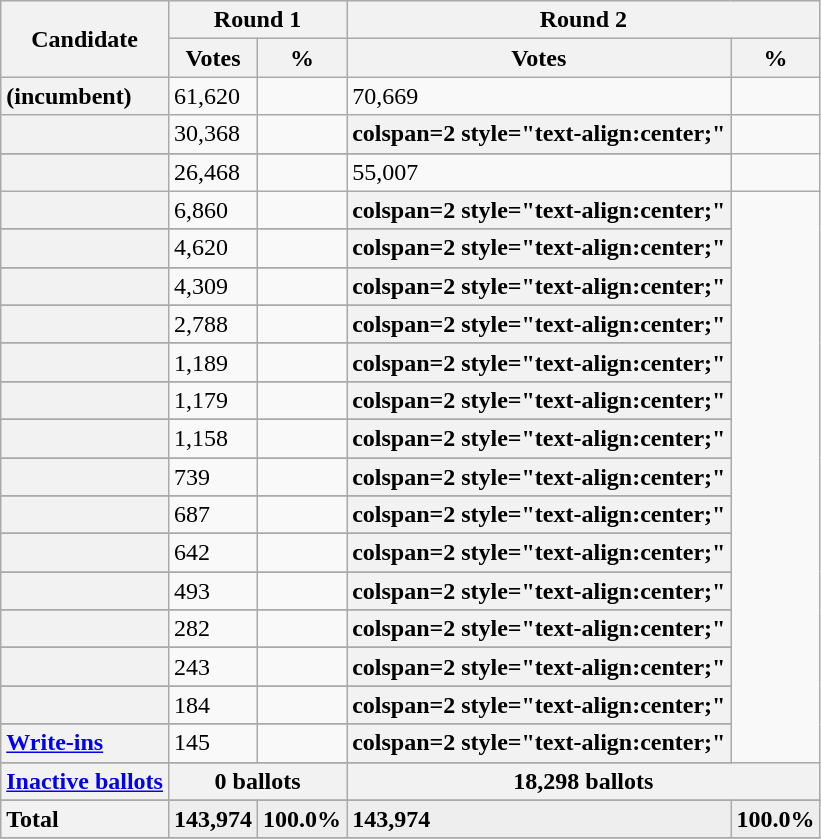<table class="wikitable sortable">
<tr style="background:#eee; text-align:center;">
<th rowspan=2 style="text-align:center;">Candidate</th>
<th colspan=2 style="text-align:center;">Round 1</th>
<th colspan=2 style="text-align:center;">Round 2</th>
</tr>
<tr>
<th>Votes</th>
<th>%</th>
<th>Votes</th>
<th>%</th>
</tr>
<tr>
<th scope="row" style="text-align:left;"> (incumbent)</th>
<td>61,620</td>
<td></td>
<td>70,669</td>
<td></td>
</tr>
<tr>
<th scope="row" style="text-align:left;"></th>
<td>30,368</td>
<td></td>
<th>colspan=2 style="text-align:center;" </th>
</tr>
<tr>
</tr>
<tr>
<th scope="row" style="text-align:left;"></th>
<td>26,468</td>
<td></td>
<td>55,007</td>
<td></td>
</tr>
<tr>
<th scope="row" style="text-align:left;"></th>
<td>6,860</td>
<td></td>
<th>colspan=2 style="text-align:center;" </th>
</tr>
<tr>
</tr>
<tr>
<th scope="row" style="text-align:left;"></th>
<td>4,620</td>
<td></td>
<th>colspan=2 style="text-align:center;" </th>
</tr>
<tr>
</tr>
<tr>
<th scope="row" style="text-align:left;"></th>
<td>4,309</td>
<td></td>
<th>colspan=2 style="text-align:center;" </th>
</tr>
<tr>
</tr>
<tr>
<th scope="row" style="text-align:left;"></th>
<td>2,788</td>
<td></td>
<th>colspan=2 style="text-align:center;" </th>
</tr>
<tr>
</tr>
<tr>
<th scope="row" style="text-align:left;"></th>
<td>1,189</td>
<td></td>
<th>colspan=2 style="text-align:center;" </th>
</tr>
<tr>
</tr>
<tr>
<th scope="row" style="text-align:left;"></th>
<td>1,179</td>
<td></td>
<th>colspan=2 style="text-align:center;" </th>
</tr>
<tr>
</tr>
<tr>
<th scope="row" style="text-align:left;"></th>
<td>1,158</td>
<td></td>
<th>colspan=2 style="text-align:center;" </th>
</tr>
<tr>
</tr>
<tr>
<th scope="row" style="text-align:left;"></th>
<td>739</td>
<td></td>
<th>colspan=2 style="text-align:center;" </th>
</tr>
<tr>
</tr>
<tr>
<th scope="row" style="text-align:left;"></th>
<td>687</td>
<td></td>
<th>colspan=2 style="text-align:center;" </th>
</tr>
<tr>
</tr>
<tr>
<th scope="row" style="text-align:left;"></th>
<td>642</td>
<td></td>
<th>colspan=2 style="text-align:center;" </th>
</tr>
<tr>
</tr>
<tr>
<th scope="row" style="text-align:left;"></th>
<td>493</td>
<td></td>
<th>colspan=2 style="text-align:center;" </th>
</tr>
<tr>
</tr>
<tr>
<th scope="row" style="text-align:left;"></th>
<td>282</td>
<td></td>
<th>colspan=2 style="text-align:center;" </th>
</tr>
<tr>
</tr>
<tr>
<th scope="row" style="text-align:left;"></th>
<td>243</td>
<td></td>
<th>colspan=2 style="text-align:center;" </th>
</tr>
<tr>
</tr>
<tr>
<th scope="row" style="text-align:left;"></th>
<td>184</td>
<td></td>
<th>colspan=2 style="text-align:center;" </th>
</tr>
<tr>
</tr>
<tr>
<th scope="row" style="text-align:left;"><a href='#'>Write-ins</a></th>
<td>145</td>
<td></td>
<th>colspan=2 style="text-align:center;" </th>
</tr>
<tr>
</tr>
<tr>
</tr>
<tr style="background:#eee;">
<th scope="row" style="text-align:left;"><a href='#'>Inactive ballots</a></th>
<th colspan="2">0 ballots</th>
<th colspan="2">18,298 ballots</th>
</tr>
<tr>
</tr>
<tr style="background:#eee;">
<th scope="row" style="text-align:left;">Total</th>
<td><strong>143,974</strong></td>
<td><strong>100.0%</strong></td>
<td><strong>143,974</strong></td>
<td><strong>100.0%</strong></td>
</tr>
<tr>
</tr>
</table>
